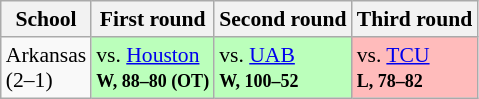<table class="wikitable" style="white-space:nowrap; font-size:90%;">
<tr>
<th>School</th>
<th>First round</th>
<th>Second round</th>
<th>Third round</th>
</tr>
<tr>
<td>Arkansas<br>(2–1)</td>
<td style="background:#bfb;">vs. <a href='#'>Houston</a><br><small><strong>W, 88–80 (OT)</strong></small></td>
<td style="background:#bfb;">vs. <a href='#'>UAB</a><br><small><strong>W, 100–52</strong></small></td>
<td style="background:#fbb;">vs. <a href='#'>TCU</a><br><small><strong>L, 78–82</strong></small></td>
</tr>
</table>
